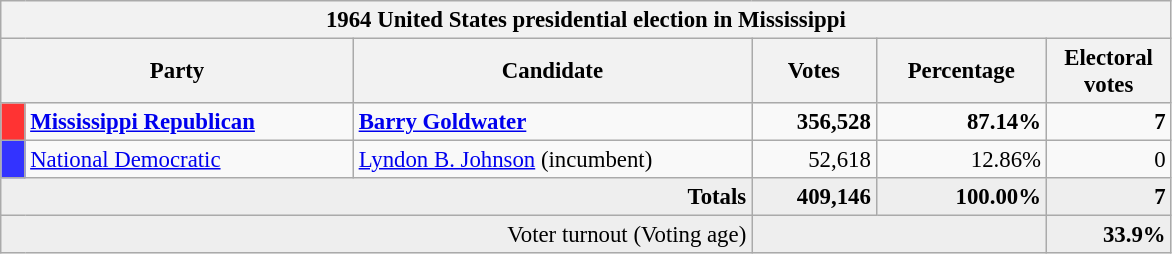<table class="wikitable" style="font-size: 95%;">
<tr>
<th colspan="6">1964 United States presidential election in Mississippi</th>
</tr>
<tr>
<th colspan="2" style="width: 15em">Party</th>
<th style="width: 17em">Candidate</th>
<th style="width: 5em">Votes</th>
<th style="width: 7em">Percentage</th>
<th style="width: 5em">Electoral votes</th>
</tr>
<tr>
<th style="background-color:#FF3333; width: 3px"></th>
<td style="width: 130px"><strong><a href='#'>Mississippi Republican</a></strong></td>
<td><strong><a href='#'>Barry Goldwater</a></strong></td>
<td align="right"><strong>356,528</strong></td>
<td align="right"><strong>87.14%</strong></td>
<td align="right"><strong>7</strong></td>
</tr>
<tr>
<th style="background-color:#3333FF; width: 3px"></th>
<td style="width: 130px"><a href='#'>National Democratic</a></td>
<td><a href='#'>Lyndon B. Johnson</a> (incumbent)</td>
<td align="right">52,618</td>
<td align="right">12.86%</td>
<td align="right">0</td>
</tr>
<tr bgcolor="#EEEEEE">
<td colspan="3" align="right"><strong>Totals</strong></td>
<td align="right"><strong>409,146</strong></td>
<td align="right"><strong>100.00%</strong></td>
<td align="right"><strong>7</strong></td>
</tr>
<tr bgcolor="#EEEEEE">
<td colspan="3" align="right">Voter turnout (Voting age)</td>
<td colspan="2" align="right"></td>
<td align="right"><strong>33.9%</strong></td>
</tr>
</table>
